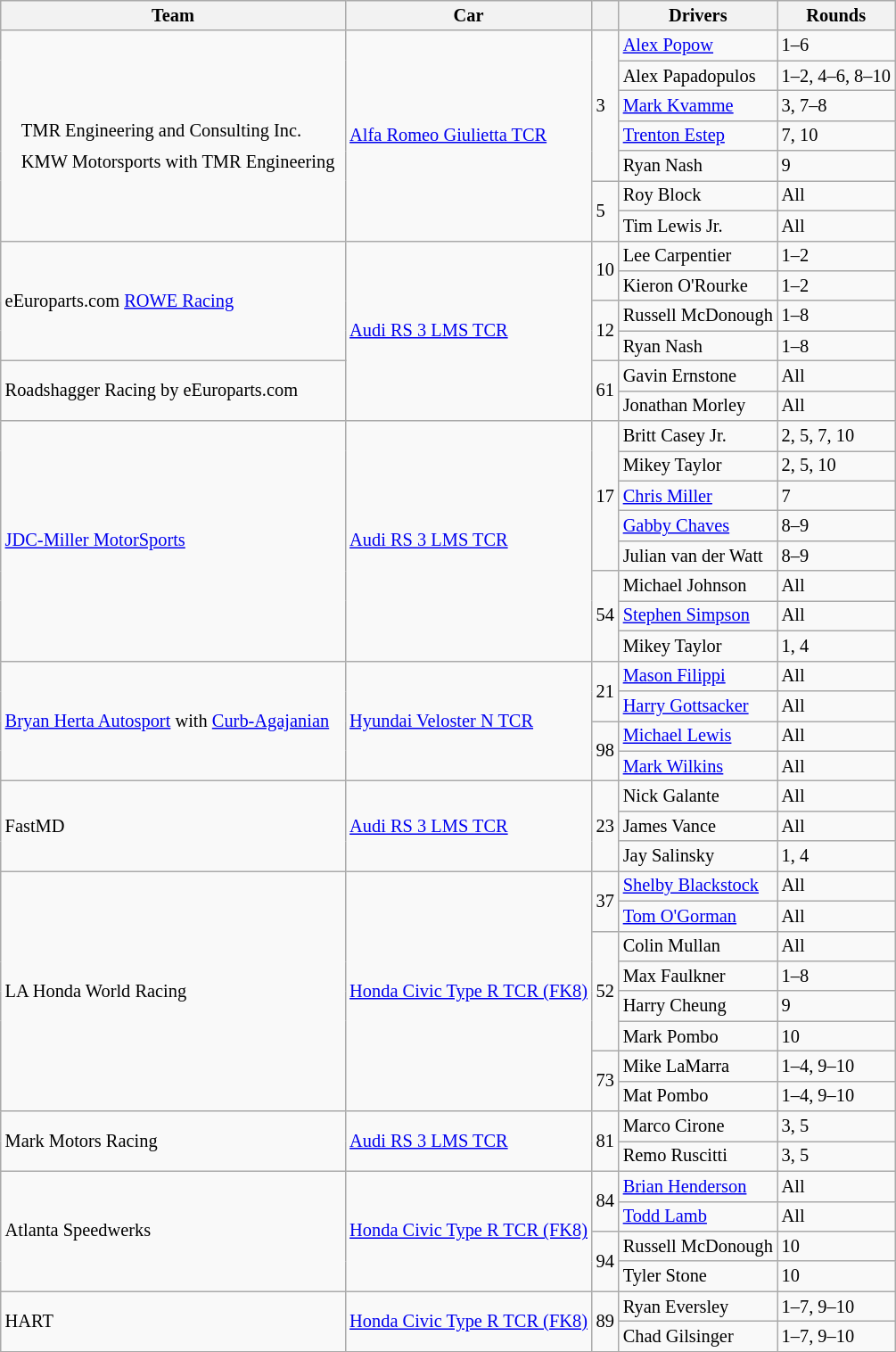<table class="wikitable" style="font-size: 85%">
<tr>
<th>Team</th>
<th>Car</th>
<th></th>
<th>Drivers</th>
<th>Rounds</th>
</tr>
<tr>
<td rowspan=7><br><table style="float: left; border-top:transparent; border-right:transparent; border-bottom:transparent; border-left:transparent;">
<tr>
<td style=" border-top:transparent; border-right:transparent; border-bottom:transparent; border-left:transparent;" rowspan=4></td>
<td style=" border-top:transparent; border-right:transparent; border-bottom:transparent; border-left:transparent;">TMR Engineering and Consulting Inc.</td>
</tr>
<tr>
<td style=" border-top:transparent; border-right:transparent; border-bottom:transparent; border-left:transparent;">KMW Motorsports with TMR Engineering</td>
</tr>
</table>
</td>
<td rowspan=7><a href='#'>Alfa Romeo Giulietta TCR</a></td>
<td rowspan=5>3</td>
<td> <a href='#'>Alex Popow</a></td>
<td>1–6</td>
</tr>
<tr>
<td> Alex Papadopulos </td>
<td>1–2, 4–6, 8–10</td>
</tr>
<tr>
<td> <a href='#'>Mark Kvamme</a></td>
<td>3, 7–8</td>
</tr>
<tr>
<td> <a href='#'>Trenton Estep</a></td>
<td>7, 10</td>
</tr>
<tr>
<td> Ryan Nash</td>
<td>9</td>
</tr>
<tr>
<td rowspan=2>5</td>
<td> Roy Block</td>
<td>All</td>
</tr>
<tr>
<td> Tim Lewis Jr.</td>
<td>All</td>
</tr>
<tr>
<td rowspan=4> eEuroparts.com <a href='#'>ROWE Racing</a></td>
<td rowspan=6><a href='#'>Audi RS 3 LMS TCR</a></td>
<td rowspan=2>10</td>
<td> Lee Carpentier</td>
<td>1–2</td>
</tr>
<tr>
<td> Kieron O'Rourke</td>
<td>1–2</td>
</tr>
<tr>
<td rowspan=2>12</td>
<td> Russell McDonough</td>
<td>1–8</td>
</tr>
<tr>
<td> Ryan Nash</td>
<td>1–8</td>
</tr>
<tr>
<td rowspan=2> Roadshagger Racing by eEuroparts.com</td>
<td rowspan=2>61</td>
<td> Gavin Ernstone</td>
<td>All</td>
</tr>
<tr>
<td> Jonathan Morley</td>
<td>All</td>
</tr>
<tr>
<td rowspan=8> <a href='#'>JDC-Miller MotorSports</a></td>
<td rowspan=8><a href='#'>Audi RS 3 LMS TCR</a></td>
<td rowspan=5>17</td>
<td> Britt Casey Jr.</td>
<td>2, 5, 7, 10</td>
</tr>
<tr>
<td> Mikey Taylor</td>
<td>2, 5, 10</td>
</tr>
<tr>
<td> <a href='#'>Chris Miller</a></td>
<td>7</td>
</tr>
<tr>
<td> <a href='#'>Gabby Chaves</a></td>
<td>8–9</td>
</tr>
<tr>
<td> Julian van der Watt</td>
<td>8–9</td>
</tr>
<tr>
<td rowspan=3>54</td>
<td> Michael Johnson</td>
<td>All</td>
</tr>
<tr>
<td> <a href='#'>Stephen Simpson</a></td>
<td>All</td>
</tr>
<tr>
<td> Mikey Taylor</td>
<td>1, 4</td>
</tr>
<tr>
<td rowspan=4> <a href='#'>Bryan Herta Autosport</a> with <a href='#'>Curb-Agajanian</a></td>
<td rowspan=4><a href='#'>Hyundai Veloster N TCR</a></td>
<td rowspan=2>21</td>
<td> <a href='#'>Mason Filippi</a></td>
<td>All</td>
</tr>
<tr>
<td> <a href='#'>Harry Gottsacker</a></td>
<td>All</td>
</tr>
<tr>
<td rowspan=2>98</td>
<td> <a href='#'>Michael Lewis</a></td>
<td>All</td>
</tr>
<tr>
<td> <a href='#'>Mark Wilkins</a></td>
<td>All</td>
</tr>
<tr>
<td rowspan=3> FastMD</td>
<td rowspan=3><a href='#'>Audi RS 3 LMS TCR</a></td>
<td rowspan=3>23</td>
<td> Nick Galante</td>
<td>All</td>
</tr>
<tr>
<td> James Vance</td>
<td>All</td>
</tr>
<tr>
<td> Jay Salinsky</td>
<td>1, 4</td>
</tr>
<tr>
<td rowspan=8> LA Honda World Racing</td>
<td rowspan=8><a href='#'>Honda Civic Type R TCR (FK8)</a></td>
<td rowspan=2>37</td>
<td> <a href='#'>Shelby Blackstock</a></td>
<td>All</td>
</tr>
<tr>
<td> <a href='#'>Tom O'Gorman</a></td>
<td>All</td>
</tr>
<tr>
<td rowspan=4>52</td>
<td> Colin Mullan</td>
<td>All</td>
</tr>
<tr>
<td> Max Faulkner</td>
<td>1–8</td>
</tr>
<tr>
<td> Harry Cheung</td>
<td>9</td>
</tr>
<tr>
<td> Mark Pombo</td>
<td>10</td>
</tr>
<tr>
<td rowspan=2>73</td>
<td> Mike LaMarra</td>
<td>1–4, 9–10</td>
</tr>
<tr>
<td> Mat Pombo</td>
<td>1–4, 9–10</td>
</tr>
<tr>
<td rowspan=2> Mark Motors Racing</td>
<td rowspan=2><a href='#'>Audi RS 3 LMS TCR</a></td>
<td rowspan=2>81</td>
<td> Marco Cirone</td>
<td>3, 5</td>
</tr>
<tr>
<td> Remo Ruscitti</td>
<td>3, 5</td>
</tr>
<tr>
<td rowspan=4> Atlanta Speedwerks</td>
<td rowspan=4><a href='#'>Honda Civic Type R TCR (FK8)</a></td>
<td rowspan=2>84</td>
<td> <a href='#'>Brian Henderson</a></td>
<td>All</td>
</tr>
<tr>
<td> <a href='#'>Todd Lamb</a></td>
<td>All</td>
</tr>
<tr>
<td rowspan=2>94</td>
<td> Russell McDonough</td>
<td>10</td>
</tr>
<tr>
<td> Tyler Stone</td>
<td>10</td>
</tr>
<tr>
<td rowspan=2> HART</td>
<td rowspan=2><a href='#'>Honda Civic Type R TCR (FK8)</a></td>
<td rowspan=2>89</td>
<td> Ryan Eversley</td>
<td>1–7, 9–10</td>
</tr>
<tr>
<td> Chad Gilsinger</td>
<td>1–7, 9–10</td>
</tr>
<tr>
</tr>
</table>
